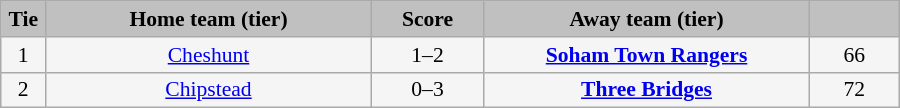<table class="wikitable" style="width: 600px; background:WhiteSmoke; text-align:center; font-size:90%">
<tr>
<td scope="col" style="width:  5.00%; background:silver;"><strong>Tie</strong></td>
<td scope="col" style="width: 36.25%; background:silver;"><strong>Home team (tier)</strong></td>
<td scope="col" style="width: 12.50%; background:silver;"><strong>Score</strong></td>
<td scope="col" style="width: 36.25%; background:silver;"><strong>Away team (tier)</strong></td>
<td scope="col" style="width: 10.00%; background:silver;"><strong></strong></td>
</tr>
<tr>
<td>1</td>
<td><a href='#'>Cheshunt</a></td>
<td>1–2</td>
<td><strong><a href='#'>Soham Town Rangers</a></strong></td>
<td>66</td>
</tr>
<tr>
<td>2</td>
<td><a href='#'>Chipstead</a></td>
<td>0–3</td>
<td><strong><a href='#'>Three Bridges</a></strong></td>
<td>72</td>
</tr>
</table>
